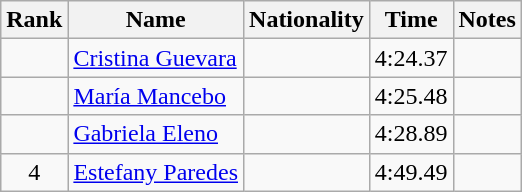<table class="wikitable sortable" style="text-align:center">
<tr>
<th>Rank</th>
<th>Name</th>
<th>Nationality</th>
<th>Time</th>
<th>Notes</th>
</tr>
<tr>
<td></td>
<td align=left><a href='#'>Cristina Guevara</a></td>
<td></td>
<td>4:24.37</td>
<td></td>
</tr>
<tr>
<td></td>
<td align=left><a href='#'>María Mancebo</a></td>
<td></td>
<td>4:25.48</td>
<td></td>
</tr>
<tr>
<td></td>
<td align=left><a href='#'>Gabriela Eleno</a></td>
<td></td>
<td>4:28.89</td>
<td></td>
</tr>
<tr>
<td>4</td>
<td align=left><a href='#'>Estefany Paredes</a></td>
<td></td>
<td>4:49.49</td>
<td></td>
</tr>
</table>
